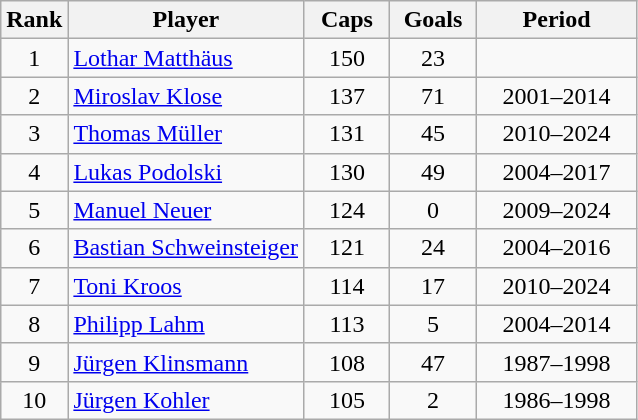<table class="wikitable sortable" style="text-align:center;">
<tr>
<th width="20">Rank</th>
<th style="width:150px;">Player</th>
<th width="50">Caps</th>
<th width="50">Goals</th>
<th style="width:100px;">Period</th>
</tr>
<tr>
<td>1</td>
<td style="text-align: left;"><a href='#'>Lothar Matthäus</a></td>
<td>150</td>
<td>23</td>
<td></td>
</tr>
<tr>
<td>2</td>
<td style="text-align: left;"><a href='#'>Miroslav Klose</a></td>
<td>137</td>
<td>71</td>
<td>2001–2014</td>
</tr>
<tr>
<td>3</td>
<td style="text-align: left;"><a href='#'>Thomas Müller</a></td>
<td>131</td>
<td>45</td>
<td>2010–2024</td>
</tr>
<tr>
<td>4</td>
<td style="text-align: left;"><a href='#'>Lukas Podolski</a></td>
<td>130</td>
<td>49</td>
<td>2004–2017</td>
</tr>
<tr>
<td>5</td>
<td style="text-align: left;"><a href='#'>Manuel Neuer</a></td>
<td>124</td>
<td>0</td>
<td>2009–2024</td>
</tr>
<tr>
<td>6</td>
<td style="text-align: left;"><a href='#'>Bastian Schweinsteiger</a></td>
<td>121</td>
<td>24</td>
<td>2004–2016</td>
</tr>
<tr>
<td>7</td>
<td style="text-align: left;"><a href='#'>Toni Kroos</a></td>
<td>114</td>
<td>17</td>
<td>2010–2024</td>
</tr>
<tr>
<td>8</td>
<td style="text-align: left;"><a href='#'>Philipp Lahm</a></td>
<td>113</td>
<td>5</td>
<td>2004–2014</td>
</tr>
<tr>
<td>9</td>
<td style="text-align: left;"><a href='#'>Jürgen Klinsmann</a></td>
<td>108</td>
<td>47</td>
<td>1987–1998</td>
</tr>
<tr>
<td>10</td>
<td style="text-align: left;"><a href='#'>Jürgen Kohler</a></td>
<td>105</td>
<td>2</td>
<td>1986–1998</td>
</tr>
</table>
